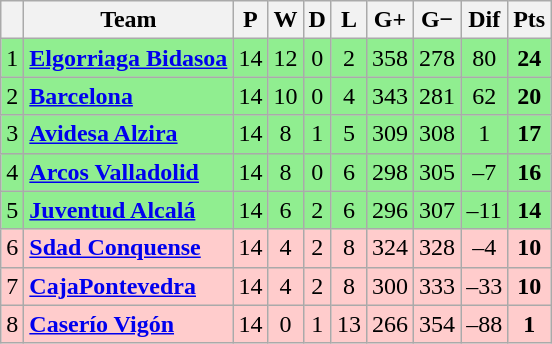<table class="wikitable sortable" style="text-align: center;">
<tr>
<th align="center"></th>
<th align="center">Team</th>
<th align="center">P</th>
<th align="center">W</th>
<th align="center">D</th>
<th align="center">L</th>
<th align="center">G+</th>
<th align="center">G−</th>
<th align="center">Dif</th>
<th align="center">Pts</th>
</tr>
<tr style="background: #90EE90;">
<td>1</td>
<td align="left"><strong><a href='#'>Elgorriaga Bidasoa</a></strong></td>
<td>14</td>
<td>12</td>
<td>0</td>
<td>2</td>
<td>358</td>
<td>278</td>
<td>80</td>
<td><strong>24</strong></td>
</tr>
<tr style="background: #90EE90;">
<td>2</td>
<td align="left"><strong><a href='#'>Barcelona</a></strong></td>
<td>14</td>
<td>10</td>
<td>0</td>
<td>4</td>
<td>343</td>
<td>281</td>
<td>62</td>
<td><strong>20</strong></td>
</tr>
<tr style="background: #90EE90;">
<td>3</td>
<td align="left"><strong><a href='#'>Avidesa Alzira</a></strong></td>
<td>14</td>
<td>8</td>
<td>1</td>
<td>5</td>
<td>309</td>
<td>308</td>
<td>1</td>
<td><strong>17</strong></td>
</tr>
<tr style="background: #90EE90;">
<td>4</td>
<td align="left"><strong><a href='#'>Arcos Valladolid</a></strong></td>
<td>14</td>
<td>8</td>
<td>0</td>
<td>6</td>
<td>298</td>
<td>305</td>
<td>–7</td>
<td><strong>16</strong></td>
</tr>
<tr style="background: #90EE90;">
<td>5</td>
<td align="left"><strong><a href='#'>Juventud Alcalá</a></strong></td>
<td>14</td>
<td>6</td>
<td>2</td>
<td>6</td>
<td>296</td>
<td>307</td>
<td>–11</td>
<td><strong>14</strong></td>
</tr>
<tr style="background: #FFCCCC;">
<td>6</td>
<td align="left"><strong><a href='#'>Sdad Conquense</a></strong></td>
<td>14</td>
<td>4</td>
<td>2</td>
<td>8</td>
<td>324</td>
<td>328</td>
<td>–4</td>
<td><strong>10</strong></td>
</tr>
<tr style="background:#FFCCCC">
<td>7</td>
<td align="left"><strong><a href='#'>CajaPontevedra</a></strong></td>
<td>14</td>
<td>4</td>
<td>2</td>
<td>8</td>
<td>300</td>
<td>333</td>
<td>–33</td>
<td><strong>10</strong></td>
</tr>
<tr style="background:#FFCCCC">
<td>8</td>
<td align="left"><strong><a href='#'>Caserío Vigón</a></strong></td>
<td>14</td>
<td>0</td>
<td>1</td>
<td>13</td>
<td>266</td>
<td>354</td>
<td>–88</td>
<td><strong>1</strong></td>
</tr>
</table>
